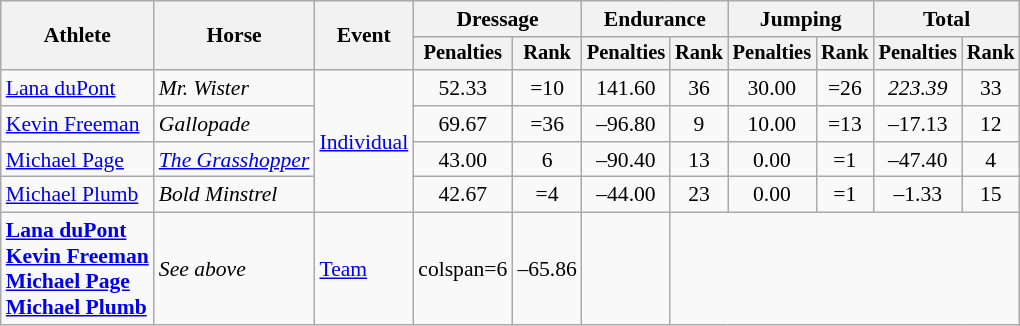<table class=wikitable style=font-size:90%;text-align:center>
<tr>
<th rowspan=2>Athlete</th>
<th rowspan=2>Horse</th>
<th rowspan=2>Event</th>
<th colspan=2>Dressage</th>
<th colspan=2>Endurance</th>
<th colspan=2>Jumping</th>
<th colspan=2>Total</th>
</tr>
<tr style=font-size:95%>
<th>Penalties</th>
<th>Rank</th>
<th>Penalties</th>
<th>Rank</th>
<th>Penalties</th>
<th>Rank</th>
<th>Penalties</th>
<th>Rank</th>
</tr>
<tr>
<td align=left><a href='#'>Lana duPont</a></td>
<td align=left><em>Mr. Wister</em></td>
<td align=left rowspan=4><a href='#'>Individual</a></td>
<td>52.33</td>
<td>=10</td>
<td>141.60</td>
<td>36</td>
<td>30.00</td>
<td>=26</td>
<td><em>223.39</em></td>
<td>33</td>
</tr>
<tr>
<td align=left><a href='#'>Kevin Freeman</a></td>
<td align=left><em>Gallopade</em></td>
<td>69.67</td>
<td>=36</td>
<td>–96.80</td>
<td>9</td>
<td>10.00</td>
<td>=13</td>
<td>–17.13</td>
<td>12</td>
</tr>
<tr>
<td align=left><a href='#'>Michael Page</a></td>
<td align=left><em><a href='#'>The Grasshopper</a></em></td>
<td>43.00</td>
<td>6</td>
<td>–90.40</td>
<td>13</td>
<td>0.00</td>
<td>=1</td>
<td>–47.40</td>
<td>4</td>
</tr>
<tr>
<td align=left><a href='#'>Michael Plumb</a></td>
<td align=left><em>Bold Minstrel</em></td>
<td>42.67</td>
<td>=4</td>
<td>–44.00</td>
<td>23</td>
<td>0.00</td>
<td>=1</td>
<td>–1.33</td>
<td>15</td>
</tr>
<tr>
<td align=left><strong><a href='#'>Lana duPont</a><br><a href='#'>Kevin Freeman</a><br><a href='#'>Michael Page</a><br><a href='#'>Michael Plumb</a></strong></td>
<td align=left><em>See above</em></td>
<td align=left><a href='#'>Team</a></td>
<td>colspan=6 </td>
<td>–65.86</td>
<td></td>
</tr>
</table>
